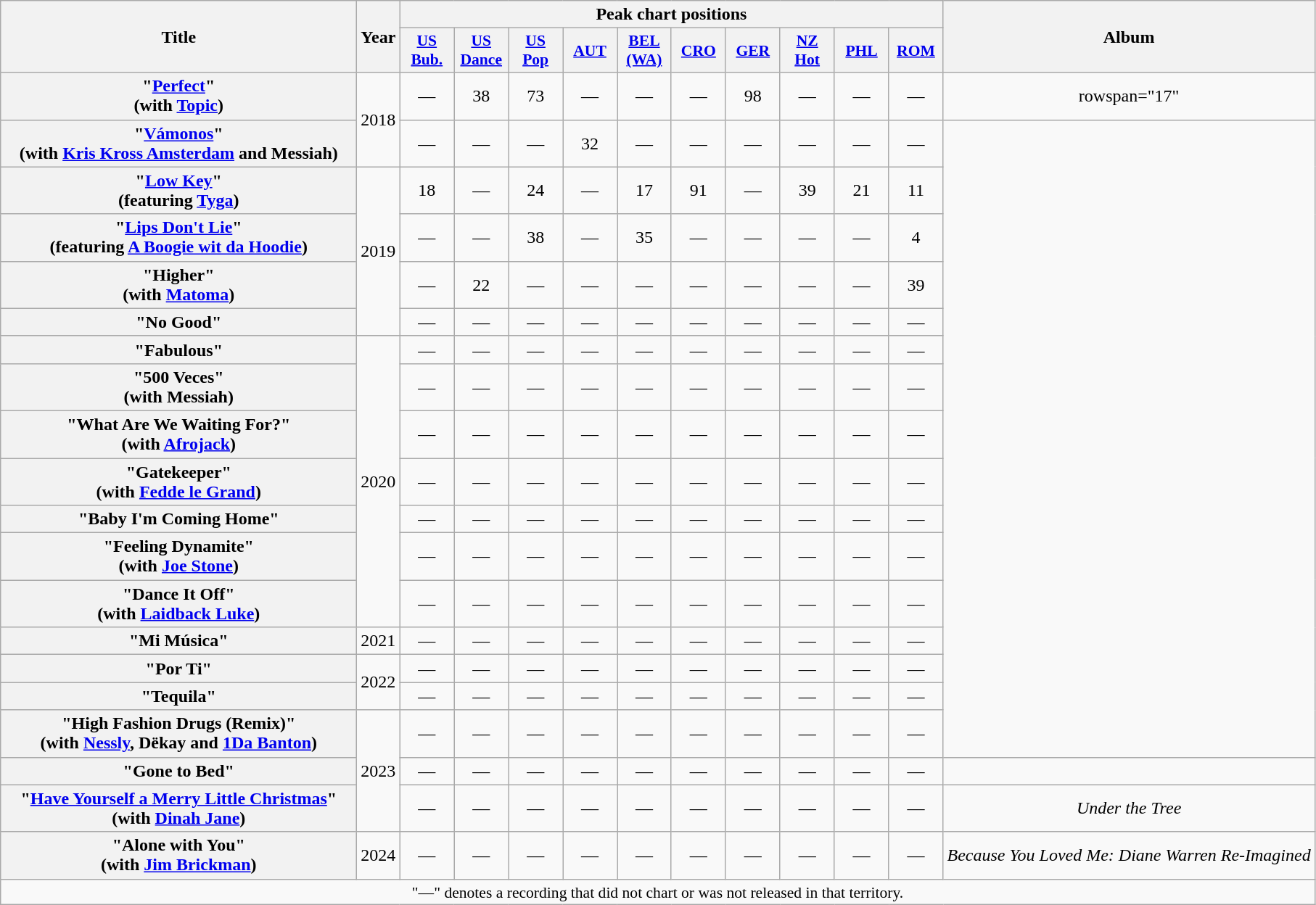<table class="wikitable plainrowheaders" border="1" style="text-align:center;">
<tr>
<th scope="col" rowspan="2" style="width:20em;">Title</th>
<th scope="col" rowspan="2">Year</th>
<th scope="col" colspan="10">Peak chart positions</th>
<th scope="col" rowspan="2">Album</th>
</tr>
<tr>
<th scope="col" style="width:3em;font-size:90%;"><a href='#'>US<br>Bub.</a><br></th>
<th scope="col" style="width:3em;font-size:90%;"><a href='#'>US<br>Dance</a><br></th>
<th scope="col" style="width:3em;font-size:90%;"><a href='#'>US<br>Pop</a><br></th>
<th scope="col" style="width:3em;font-size:90%;"><a href='#'>AUT</a><br></th>
<th scope="col" style="width:3em;font-size:90%;"><a href='#'>BEL<br>(WA)</a><br></th>
<th scope="col" style="width:3em;font-size:90%;"><a href='#'>CRO</a><br></th>
<th scope="col" style="width:3em;font-size:90%;"><a href='#'>GER</a><br></th>
<th scope="col" style="width:3em;font-size:90%;"><a href='#'>NZ Hot</a><br></th>
<th scope="col" style="width:3em;font-size:90%;"><a href='#'>PHL</a><br></th>
<th scope="col" style="width:3em;font-size:90%;"><a href='#'>ROM</a><br></th>
</tr>
<tr>
<th scope="row">"<a href='#'>Perfect</a>"<br><span>(with <a href='#'>Topic</a>)</span></th>
<td rowspan="2">2018</td>
<td>—</td>
<td>38</td>
<td>73</td>
<td>—</td>
<td>—</td>
<td>—</td>
<td>98</td>
<td>—</td>
<td>—</td>
<td>—</td>
<td>rowspan="17" </td>
</tr>
<tr>
<th scope="row">"<a href='#'>Vámonos</a>"<br><span>(with <a href='#'>Kris Kross Amsterdam</a> and Messiah)</span></th>
<td>—</td>
<td>—</td>
<td>—</td>
<td>32</td>
<td>—</td>
<td>—</td>
<td>—</td>
<td>—</td>
<td>—</td>
<td>—</td>
</tr>
<tr>
<th scope="row">"<a href='#'>Low Key</a>"<br><span>(featuring <a href='#'>Tyga</a>)</span></th>
<td rowspan="4">2019</td>
<td>18</td>
<td>—</td>
<td>24</td>
<td>—</td>
<td>17</td>
<td>91</td>
<td>—</td>
<td>39</td>
<td>21</td>
<td>11</td>
</tr>
<tr>
<th scope="row">"<a href='#'>Lips Don't Lie</a>"<br><span>(featuring <a href='#'>A Boogie wit da Hoodie</a>)</span></th>
<td>—</td>
<td>—</td>
<td>38</td>
<td>—</td>
<td>35</td>
<td>—</td>
<td>—</td>
<td>—</td>
<td>—</td>
<td>4</td>
</tr>
<tr>
<th scope="row">"Higher"<br><span>(with <a href='#'>Matoma</a>)</span></th>
<td>—</td>
<td>22</td>
<td>—</td>
<td>—</td>
<td>—</td>
<td>—</td>
<td>—</td>
<td>—</td>
<td>—</td>
<td>39</td>
</tr>
<tr>
<th scope="row">"No Good"</th>
<td>—</td>
<td>—</td>
<td>—</td>
<td>—</td>
<td>—</td>
<td>—</td>
<td>—</td>
<td>—</td>
<td>—</td>
<td>—</td>
</tr>
<tr>
<th scope="row">"Fabulous"</th>
<td rowspan="7">2020</td>
<td>—</td>
<td>—</td>
<td>—</td>
<td>—</td>
<td>—</td>
<td>—</td>
<td>—</td>
<td>—</td>
<td>—</td>
<td>—</td>
</tr>
<tr>
<th scope="row">"500 Veces"<br><span>(with Messiah)</span></th>
<td>—</td>
<td>—</td>
<td>—</td>
<td>—</td>
<td>—</td>
<td>—</td>
<td>—</td>
<td>—</td>
<td>—</td>
<td>—</td>
</tr>
<tr>
<th scope="row">"What Are We Waiting For?"<br><span>(with <a href='#'>Afrojack</a>)</span></th>
<td>—</td>
<td>—</td>
<td>—</td>
<td>—</td>
<td>—</td>
<td>—</td>
<td>—</td>
<td>—</td>
<td>—</td>
<td>—</td>
</tr>
<tr>
<th scope="row">"Gatekeeper"<br><span>(with <a href='#'>Fedde le Grand</a>)</span></th>
<td>—</td>
<td>—</td>
<td>—</td>
<td>—</td>
<td>—</td>
<td>—</td>
<td>—</td>
<td>—</td>
<td>—</td>
<td>—</td>
</tr>
<tr>
<th scope="row">"Baby I'm Coming Home"</th>
<td>—</td>
<td>—</td>
<td>—</td>
<td>—</td>
<td>—</td>
<td>—</td>
<td>—</td>
<td>—</td>
<td>—</td>
<td>—</td>
</tr>
<tr>
<th scope="row">"Feeling Dynamite"<br><span>(with <a href='#'>Joe Stone</a>)</span></th>
<td>—</td>
<td>—</td>
<td>—</td>
<td>—</td>
<td>—</td>
<td>—</td>
<td>—</td>
<td>—</td>
<td>—</td>
<td>—</td>
</tr>
<tr>
<th scope="row">"Dance It Off"<br><span>(with <a href='#'>Laidback Luke</a>)</span></th>
<td>—</td>
<td>—</td>
<td>—</td>
<td>—</td>
<td>—</td>
<td>—</td>
<td>—</td>
<td>—</td>
<td>—</td>
<td>—</td>
</tr>
<tr>
<th scope="row">"Mi Música"</th>
<td>2021</td>
<td>—</td>
<td>—</td>
<td>—</td>
<td>—</td>
<td>—</td>
<td>—</td>
<td>—</td>
<td>—</td>
<td>—</td>
<td>—</td>
</tr>
<tr>
<th scope="row">"Por Ti"</th>
<td rowspan="2">2022</td>
<td>—</td>
<td>—</td>
<td>—</td>
<td>—</td>
<td>—</td>
<td>—</td>
<td>—</td>
<td>—</td>
<td>—</td>
<td>—</td>
</tr>
<tr>
<th scope="row">"Tequila"</th>
<td>—</td>
<td>—</td>
<td>—</td>
<td>—</td>
<td>—</td>
<td>—</td>
<td>—</td>
<td>—</td>
<td>—</td>
<td>—</td>
</tr>
<tr>
<th scope="row">"High Fashion Drugs (Remix)"<br><span>(with <a href='#'>Nessly</a>, Dëkay and <a href='#'>1Da Banton</a>)</span></th>
<td rowspan="3">2023</td>
<td>—</td>
<td>—</td>
<td>—</td>
<td>—</td>
<td>—</td>
<td>—</td>
<td>—</td>
<td>—</td>
<td>—</td>
<td>—</td>
</tr>
<tr>
<th scope="row">"Gone to Bed"</th>
<td>—</td>
<td>—</td>
<td>—</td>
<td>—</td>
<td>—</td>
<td>—</td>
<td>—</td>
<td>—</td>
<td>—</td>
<td>—</td>
<td></td>
</tr>
<tr>
<th scope="row">"<a href='#'>Have Yourself a Merry Little Christmas</a>"<br><span>(with <a href='#'>Dinah Jane</a>)</span></th>
<td>—</td>
<td>—</td>
<td>—</td>
<td>—</td>
<td>—</td>
<td>—</td>
<td>—</td>
<td>—</td>
<td>—</td>
<td>—</td>
<td><em>Under the Tree</em></td>
</tr>
<tr>
<th scope="row">"Alone with You"<br><span>(with <a href='#'>Jim Brickman</a>)</span></th>
<td>2024</td>
<td>—</td>
<td>—</td>
<td>—</td>
<td>—</td>
<td>—</td>
<td>—</td>
<td>—</td>
<td>—</td>
<td>—</td>
<td>—</td>
<td><em>Because You Loved Me: Diane Warren Re-Imagined</em></td>
</tr>
<tr>
<td colspan="13" style="font-size:90%">"—" denotes a recording that did not chart or was not released in that territory.</td>
</tr>
</table>
